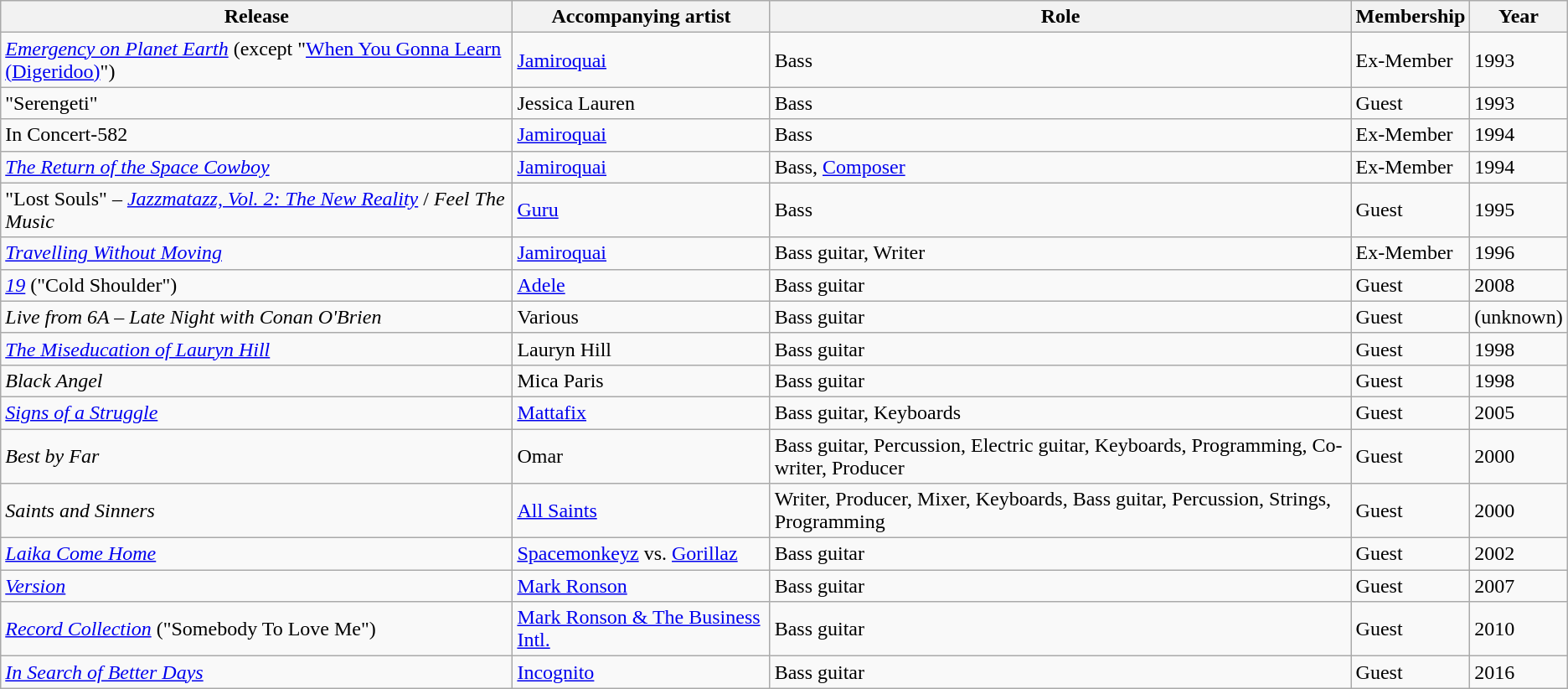<table class="wikitable sortable">
<tr>
<th>Release</th>
<th>Accompanying artist</th>
<th>Role</th>
<th>Membership</th>
<th>Year</th>
</tr>
<tr>
<td><em><a href='#'>Emergency on Planet Earth</a></em> (except "<a href='#'>When You Gonna Learn (Digeridoo)</a>")</td>
<td><a href='#'>Jamiroquai</a></td>
<td>Bass</td>
<td>Ex-Member</td>
<td>1993</td>
</tr>
<tr>
<td>"Serengeti"</td>
<td>Jessica Lauren</td>
<td>Bass</td>
<td>Guest</td>
<td>1993</td>
</tr>
<tr>
<td>In Concert-582</td>
<td><a href='#'>Jamiroquai</a></td>
<td>Bass</td>
<td>Ex-Member</td>
<td>1994</td>
</tr>
<tr>
<td><em><a href='#'>The Return of the Space Cowboy</a></em></td>
<td><a href='#'>Jamiroquai</a></td>
<td>Bass, <a href='#'>Composer</a></td>
<td>Ex-Member</td>
<td>1994</td>
</tr>
<tr>
<td>"Lost Souls" – <em><a href='#'>Jazzmatazz, Vol. 2: The New Reality</a></em> / <em>Feel The Music</em></td>
<td><a href='#'>Guru</a></td>
<td>Bass</td>
<td>Guest</td>
<td>1995</td>
</tr>
<tr>
<td><em><a href='#'>Travelling Without Moving</a></em></td>
<td><a href='#'>Jamiroquai</a></td>
<td>Bass guitar, Writer</td>
<td>Ex-Member</td>
<td>1996</td>
</tr>
<tr>
<td><em><a href='#'>19</a></em> ("Cold Shoulder")</td>
<td><a href='#'>Adele</a></td>
<td>Bass guitar</td>
<td>Guest</td>
<td>2008</td>
</tr>
<tr>
<td><em>Live from 6A – Late Night with Conan O'Brien</em></td>
<td>Various</td>
<td>Bass guitar</td>
<td>Guest</td>
<td>(unknown)</td>
</tr>
<tr>
<td><em><a href='#'>The Miseducation of Lauryn Hill</a></em></td>
<td>Lauryn Hill</td>
<td>Bass guitar</td>
<td>Guest</td>
<td>1998</td>
</tr>
<tr>
<td><em>Black Angel</em></td>
<td>Mica Paris</td>
<td>Bass guitar</td>
<td>Guest</td>
<td>1998</td>
</tr>
<tr>
<td><em><a href='#'>Signs of a Struggle</a></em></td>
<td><a href='#'>Mattafix</a></td>
<td>Bass guitar, Keyboards</td>
<td>Guest</td>
<td>2005</td>
</tr>
<tr>
<td><em>Best by Far</em></td>
<td>Omar</td>
<td>Bass guitar, Percussion, Electric guitar, Keyboards, Programming, Co-writer, Producer</td>
<td>Guest</td>
<td>2000</td>
</tr>
<tr>
<td><em>Saints and Sinners</em></td>
<td><a href='#'>All Saints</a></td>
<td>Writer, Producer, Mixer, Keyboards, Bass guitar, Percussion, Strings, Programming</td>
<td>Guest</td>
<td>2000</td>
</tr>
<tr>
<td><em><a href='#'>Laika Come Home</a></em></td>
<td><a href='#'>Spacemonkeyz</a> vs. <a href='#'>Gorillaz</a></td>
<td>Bass guitar</td>
<td>Guest</td>
<td>2002</td>
</tr>
<tr>
<td><em><a href='#'>Version</a></em></td>
<td><a href='#'>Mark Ronson</a></td>
<td>Bass guitar</td>
<td>Guest</td>
<td>2007</td>
</tr>
<tr>
<td><em><a href='#'>Record Collection</a></em> ("Somebody To Love Me")</td>
<td><a href='#'>Mark Ronson & The Business Intl.</a></td>
<td>Bass guitar</td>
<td>Guest</td>
<td>2010</td>
</tr>
<tr>
<td><em><a href='#'>In Search of Better Days</a></em></td>
<td><a href='#'>Incognito</a></td>
<td>Bass guitar</td>
<td>Guest</td>
<td>2016</td>
</tr>
</table>
